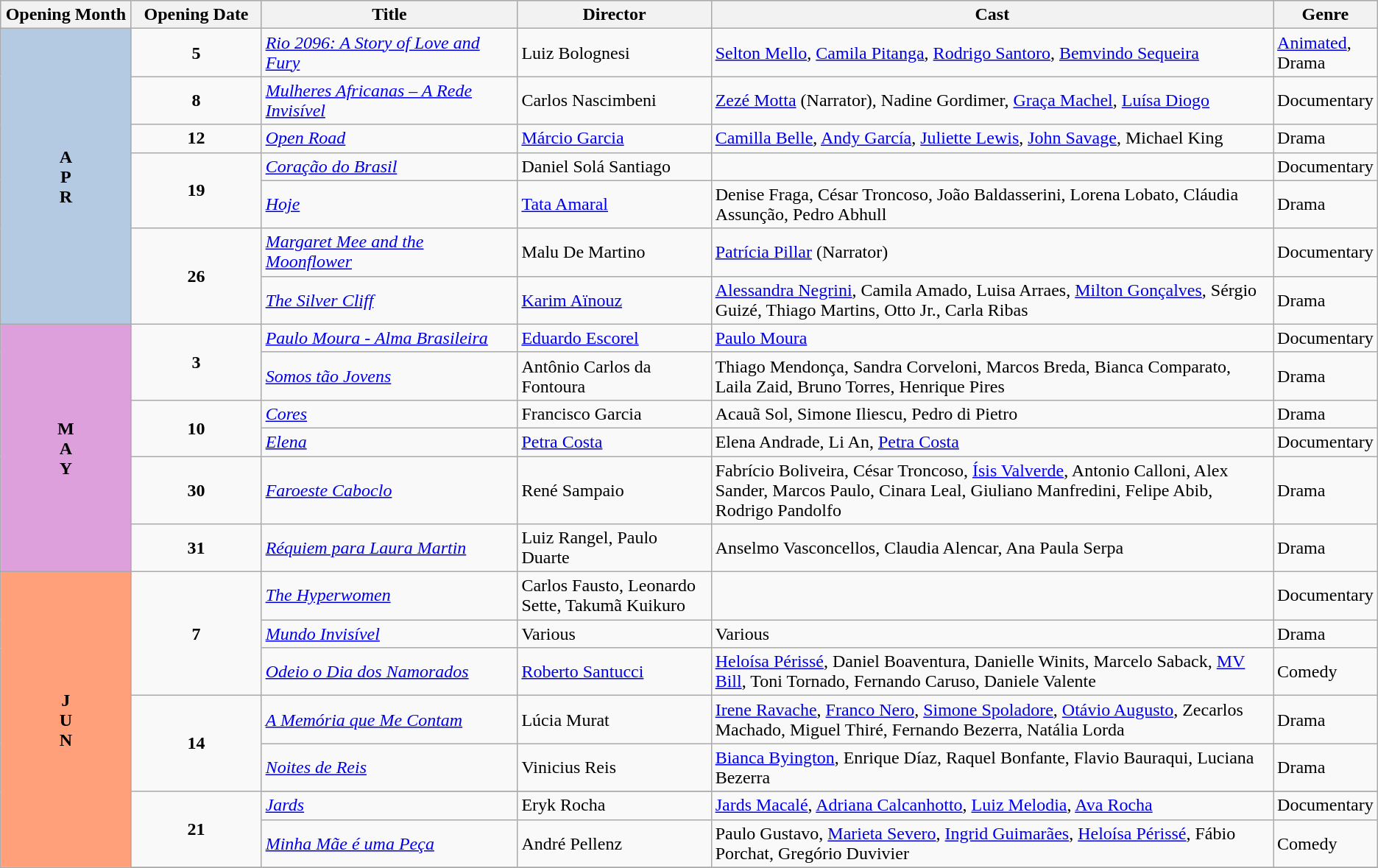<table class="wikitable sortable">
<tr style="background:#b0e0e6; text-align:center;">
<th style="width:10%;"><strong>Opening Month</strong></th>
<th style="width:10%;"><strong>Opening Date</strong></th>
<th style="width:20%;"><strong>Title</strong></th>
<th style="width:15%;"><strong>Director</strong></th>
<th style="width:55%;"><strong>Cast</strong></th>
<th style="width:5%;"><strong>Genre</strong></th>
</tr>
<tr>
<td rowspan="7" style="text-align:center; background:#b4cae3;"><strong>A<br>P<br>R</strong></td>
<td rowspan="1" style="text-align:center;"><strong>5</strong></td>
<td><em><a href='#'>Rio 2096: A Story of Love and Fury</a></em></td>
<td>Luiz Bolognesi</td>
<td><a href='#'>Selton Mello</a>, <a href='#'>Camila Pitanga</a>, <a href='#'>Rodrigo Santoro</a>, <a href='#'>Bemvindo Sequeira</a></td>
<td><a href='#'>Animated</a>, Drama</td>
</tr>
<tr>
<td rowspan="1" style="text-align:center;"><strong>8</strong></td>
<td><em><a href='#'>Mulheres Africanas – A Rede Invisível</a></em></td>
<td>Carlos Nascimbeni</td>
<td><a href='#'>Zezé Motta</a> (Narrator), Nadine Gordimer, <a href='#'>Graça Machel</a>, <a href='#'>Luísa Diogo</a></td>
<td>Documentary</td>
</tr>
<tr>
<td rowspan="1" style="text-align:center;"><strong>12</strong></td>
<td><em><a href='#'>Open Road</a></em></td>
<td><a href='#'>Márcio Garcia</a></td>
<td><a href='#'>Camilla Belle</a>, <a href='#'>Andy García</a>, <a href='#'>Juliette Lewis</a>, <a href='#'>John Savage</a>, Michael King</td>
<td>Drama</td>
</tr>
<tr>
<td rowspan="2" style="text-align:center;"><strong>19</strong></td>
<td><em><a href='#'>Coração do Brasil</a></em></td>
<td>Daniel Solá Santiago</td>
<td></td>
<td>Documentary</td>
</tr>
<tr>
<td><em><a href='#'>Hoje</a></em></td>
<td><a href='#'>Tata Amaral</a></td>
<td>Denise Fraga, César Troncoso, João Baldasserini, Lorena Lobato, Cláudia Assunção, Pedro Abhull</td>
<td>Drama</td>
</tr>
<tr>
<td rowspan="2" style="text-align:center;"><strong>26</strong></td>
<td><em><a href='#'>Margaret Mee and the Moonflower</a></em></td>
<td>Malu De Martino</td>
<td><a href='#'>Patrícia Pillar</a> (Narrator)</td>
<td>Documentary</td>
</tr>
<tr>
<td><em><a href='#'>The Silver Cliff</a></em></td>
<td><a href='#'>Karim Aïnouz</a></td>
<td><a href='#'>Alessandra Negrini</a>, Camila Amado, Luisa Arraes, <a href='#'>Milton Gonçalves</a>, Sérgio Guizé, Thiago Martins, Otto Jr., Carla Ribas</td>
<td>Drama</td>
</tr>
<tr>
<td rowspan="6" style="text-align:center; background:plum; textcolor:#000;"><strong>M<br>A<br>Y</strong></td>
<td rowspan="2" style="text-align:center;"><strong>3</strong></td>
<td><em><a href='#'>Paulo Moura - Alma Brasileira</a></em></td>
<td><a href='#'>Eduardo Escorel</a></td>
<td><a href='#'>Paulo Moura</a></td>
<td>Documentary</td>
</tr>
<tr>
<td><em><a href='#'>Somos tão Jovens</a></em></td>
<td>Antônio Carlos da Fontoura</td>
<td>Thiago Mendonça, Sandra Corveloni, Marcos Breda, Bianca Comparato, Laila Zaid, Bruno Torres, Henrique Pires</td>
<td>Drama</td>
</tr>
<tr>
<td rowspan="2" style="text-align:center;"><strong>10</strong></td>
<td><em><a href='#'>Cores</a></em></td>
<td>Francisco Garcia</td>
<td>Acauã Sol, Simone Iliescu, Pedro di Pietro</td>
<td>Drama</td>
</tr>
<tr>
<td><em><a href='#'>Elena</a></em></td>
<td><a href='#'>Petra Costa</a></td>
<td>Elena Andrade, Li An, <a href='#'>Petra Costa</a></td>
<td>Documentary</td>
</tr>
<tr>
<td rowspan="1" style="text-align:center;"><strong>30</strong></td>
<td><em><a href='#'>Faroeste Caboclo</a></em></td>
<td>René Sampaio</td>
<td>Fabrício Boliveira, César Troncoso, <a href='#'>Ísis Valverde</a>, Antonio Calloni, Alex Sander, Marcos Paulo, Cinara Leal, Giuliano Manfredini, Felipe Abib, Rodrigo Pandolfo</td>
<td>Drama</td>
</tr>
<tr>
<td rowspan="1" style="text-align:center;"><strong>31</strong></td>
<td><em><a href='#'>Réquiem para Laura Martin</a></em></td>
<td>Luiz Rangel, Paulo Duarte</td>
<td>Anselmo Vasconcellos, Claudia Alencar, Ana Paula Serpa</td>
<td>Drama</td>
</tr>
<tr>
<td rowspan="9" style="text-align:center; background:#ffa07a; textcolor:#000;"><strong>J<br>U<br>N</strong></td>
<td rowspan="3" style="text-align:center;"><strong>7</strong></td>
<td><em><a href='#'>The Hyperwomen</a></em></td>
<td>Carlos Fausto, Leonardo Sette, Takumã Kuikuro</td>
<td></td>
<td>Documentary</td>
</tr>
<tr>
<td><em><a href='#'>Mundo Invisível</a></em></td>
<td>Various</td>
<td>Various</td>
<td>Drama</td>
</tr>
<tr>
<td><em><a href='#'>Odeio o Dia dos Namorados</a></em></td>
<td><a href='#'>Roberto Santucci</a></td>
<td><a href='#'>Heloísa Périssé</a>, Daniel Boaventura, Danielle Winits, Marcelo Saback, <a href='#'>MV Bill</a>, Toni Tornado, Fernando Caruso, Daniele Valente</td>
<td>Comedy</td>
</tr>
<tr>
<td rowspan="2" style="text-align:center;"><strong>14</strong></td>
<td><em><a href='#'>A Memória que Me Contam</a></em></td>
<td>Lúcia Murat</td>
<td><a href='#'>Irene Ravache</a>, <a href='#'>Franco Nero</a>, <a href='#'>Simone Spoladore</a>, <a href='#'>Otávio Augusto</a>, Zecarlos Machado, Miguel Thiré, Fernando Bezerra, Natália Lorda</td>
<td>Drama</td>
</tr>
<tr>
<td><em><a href='#'>Noites de Reis</a></em></td>
<td>Vinicius Reis</td>
<td><a href='#'>Bianca Byington</a>, Enrique Díaz, Raquel Bonfante, Flavio Bauraqui, Luciana Bezerra</td>
<td>Drama</td>
</tr>
<tr>
<td rowspan="3" style="text-align:center;"><strong>21</strong></td>
</tr>
<tr>
<td><em><a href='#'>Jards</a></em></td>
<td>Eryk Rocha</td>
<td><a href='#'>Jards Macalé</a>, <a href='#'>Adriana Calcanhotto</a>, <a href='#'>Luiz Melodia</a>, <a href='#'>Ava Rocha</a></td>
<td>Documentary</td>
</tr>
<tr>
<td><em><a href='#'>Minha Mãe é uma Peça</a></em></td>
<td>André Pellenz</td>
<td>Paulo Gustavo, <a href='#'>Marieta Severo</a>, <a href='#'>Ingrid Guimarães</a>, <a href='#'>Heloísa Périssé</a>, Fábio Porchat, Gregório Duvivier</td>
<td>Comedy</td>
</tr>
<tr>
</tr>
</table>
